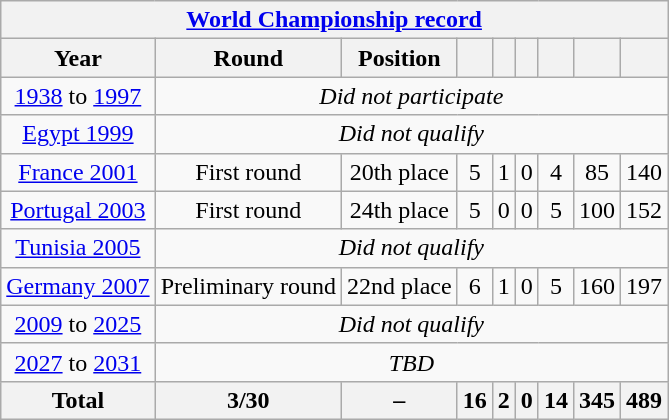<table class="wikitable" style="text-align: center;">
<tr>
<th colspan="9"><a href='#'>World Championship record</a></th>
</tr>
<tr>
<th>Year</th>
<th>Round</th>
<th>Position</th>
<th></th>
<th></th>
<th></th>
<th></th>
<th></th>
<th></th>
</tr>
<tr>
<td><a href='#'>1938</a> to <a href='#'>1997</a></td>
<td colspan=8><em>Did not participate</em></td>
</tr>
<tr>
<td> <a href='#'>Egypt 1999</a></td>
<td colspan=8><em>Did not qualify</em></td>
</tr>
<tr>
<td> <a href='#'>France 2001</a></td>
<td>First round</td>
<td>20th place</td>
<td>5</td>
<td>1</td>
<td>0</td>
<td>4</td>
<td>85</td>
<td>140</td>
</tr>
<tr>
<td> <a href='#'>Portugal 2003</a></td>
<td>First round</td>
<td>24th place</td>
<td>5</td>
<td>0</td>
<td>0</td>
<td>5</td>
<td>100</td>
<td>152</td>
</tr>
<tr>
<td> <a href='#'>Tunisia 2005</a></td>
<td colspan=8><em>Did not qualify</em></td>
</tr>
<tr>
<td> <a href='#'>Germany 2007</a></td>
<td>Preliminary round</td>
<td>22nd place</td>
<td>6</td>
<td>1</td>
<td>0</td>
<td>5</td>
<td>160</td>
<td>197</td>
</tr>
<tr>
<td><a href='#'>2009</a> to <a href='#'>2025</a></td>
<td colspan=8><em>Did not qualify</em></td>
</tr>
<tr>
<td><a href='#'>2027</a> to <a href='#'>2031</a></td>
<td colspan=8><em>TBD</em></td>
</tr>
<tr>
<th>Total</th>
<th>3/30</th>
<th>–</th>
<th>16</th>
<th>2</th>
<th>0</th>
<th>14</th>
<th>345</th>
<th>489</th>
</tr>
</table>
